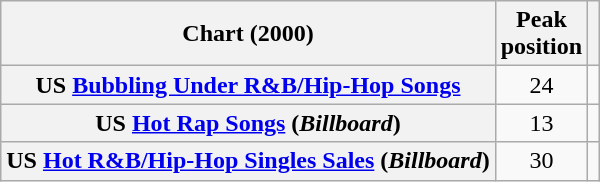<table class="wikitable plainrowheaders sortable">
<tr>
<th>Chart (2000)</th>
<th>Peak<br>position</th>
<th></th>
</tr>
<tr>
<th scope="row">US <a href='#'>Bubbling Under R&B/Hip-Hop Songs</a></th>
<td style="text-align:center;">24</td>
<td></td>
</tr>
<tr>
<th scope="row">US <a href='#'>Hot Rap Songs</a> (<em>Billboard</em>)</th>
<td style="text-align:center;">13</td>
<td></td>
</tr>
<tr>
<th scope="row">US <a href='#'>Hot R&B/Hip-Hop Singles Sales</a> (<em>Billboard</em>)</th>
<td style="text-align:center;">30</td>
<td></td>
</tr>
</table>
